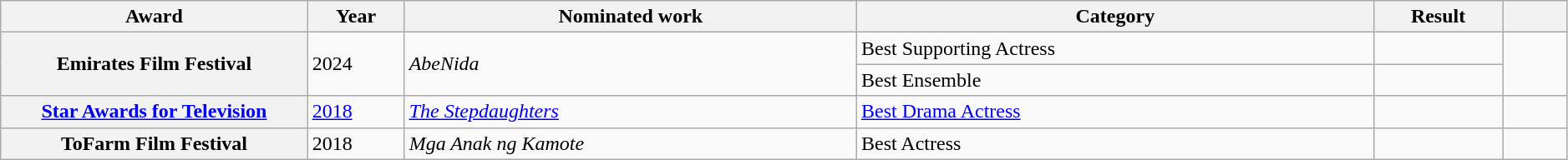<table class="wikitable sortable plainrowheaders" style="width:99%;">
<tr>
<th scope="col" style="width:19%;">Award</th>
<th scope="col" style="width:6%;">Year</th>
<th scope="col" style="width:28%;">Nominated work</th>
<th scope="col" style="width:32%;">Category</th>
<th scope="col" style="width:8%;">Result</th>
<th scope="col" style="width:4%;" class="unsortable"></th>
</tr>
<tr>
<th scope="rowgroup" rowspan="2">Emirates Film Festival</th>
<td rowspan="2">2024</td>
<td rowspan="2"><em>AbeNida</em></td>
<td>Best Supporting Actress</td>
<td></td>
<td rowspan="2"></td>
</tr>
<tr>
<td>Best Ensemble</td>
<td></td>
</tr>
<tr>
<th scope="rowgroup"><a href='#'>Star Awards for Television</a></th>
<td><a href='#'>2018</a></td>
<td><em><a href='#'>The Stepdaughters</a></em></td>
<td><a href='#'>Best Drama Actress</a></td>
<td></td>
<td></td>
</tr>
<tr>
<th scope="rowgroup">ToFarm Film Festival</th>
<td>2018</td>
<td><em>Mga Anak ng Kamote</em></td>
<td>Best Actress</td>
<td></td>
<td></td>
</tr>
</table>
